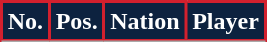<table class="wikitable sortable">
<tr>
<th style="background:#0D223F; color:white; border:2px solid #D2202E;" scope="col">No.</th>
<th style="background:#0D223F; color:white; border:2px solid #D2202E;" scope="col">Pos.</th>
<th style="background:#0D223F; color:white; border:2px solid #D2202E;" scope="col">Nation</th>
<th style="background:#0D223F; color:white; border:2px solid#D2202E;" scope="col">Player</th>
</tr>
<tr>
</tr>
</table>
